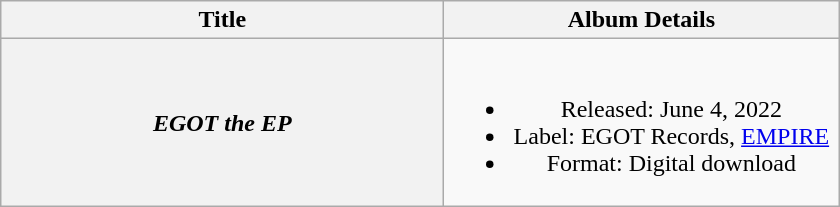<table class="wikitable plainrowheaders" style="text-align:center;">
<tr>
<th scope="col" style="width:18em;">Title</th>
<th scope="col" style="width:16em;">Album Details</th>
</tr>
<tr>
<th scope="row"><em>EGOT the EP</em></th>
<td><br><ul><li>Released: June 4, 2022</li><li>Label: EGOT Records, <a href='#'>EMPIRE</a></li><li>Format: Digital download</li></ul></td>
</tr>
</table>
